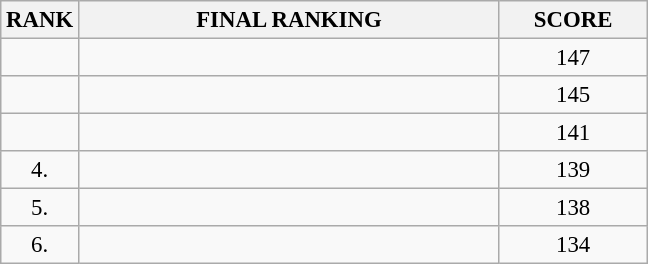<table class="wikitable" style="font-size:95%;">
<tr>
<th>RANK</th>
<th align="left" style="width: 18em">FINAL RANKING</th>
<th align="center" style="width: 6em">SCORE</th>
</tr>
<tr>
<td align="center"></td>
<td></td>
<td align="center">147</td>
</tr>
<tr>
<td align="center"></td>
<td></td>
<td align="center">145</td>
</tr>
<tr>
<td align="center"></td>
<td></td>
<td align="center">141</td>
</tr>
<tr>
<td align="center">4.</td>
<td></td>
<td align="center">139</td>
</tr>
<tr>
<td align="center">5.</td>
<td></td>
<td align="center">138</td>
</tr>
<tr>
<td align="center">6.</td>
<td></td>
<td align="center">134</td>
</tr>
</table>
